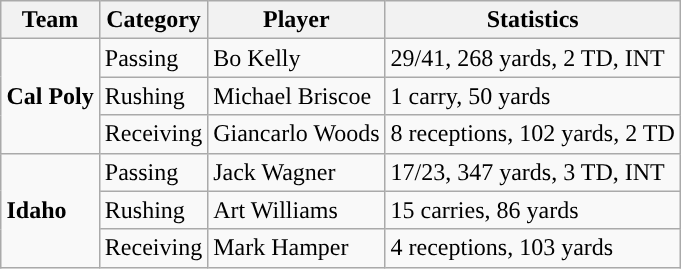<table class="wikitable" style="float: right;">
<tr>
<th>Team</th>
<th>Category</th>
<th>Player</th>
<th>Statistics</th>
</tr>
<tr>
<td rowspan=3><strong>Cal Poly</strong></td>
<td>Passing</td>
<td>Bo Kelly</td>
<td>29/41, 268 yards, 2 TD, INT</td>
</tr>
<tr>
<td>Rushing</td>
<td>Michael Briscoe</td>
<td>1 carry, 50 yards</td>
</tr>
<tr>
<td>Receiving</td>
<td>Giancarlo Woods</td>
<td>8 receptions, 102 yards, 2 TD</td>
</tr>
<tr>
<td rowspan=3><strong>Idaho</strong></td>
<td>Passing</td>
<td>Jack Wagner</td>
<td>17/23, 347 yards, 3 TD, INT</td>
</tr>
<tr>
<td>Rushing</td>
<td>Art Williams</td>
<td>15 carries, 86 yards</td>
</tr>
<tr>
<td>Receiving</td>
<td>Mark Hamper</td>
<td>4 receptions, 103 yards</td>
</tr>
</table>
